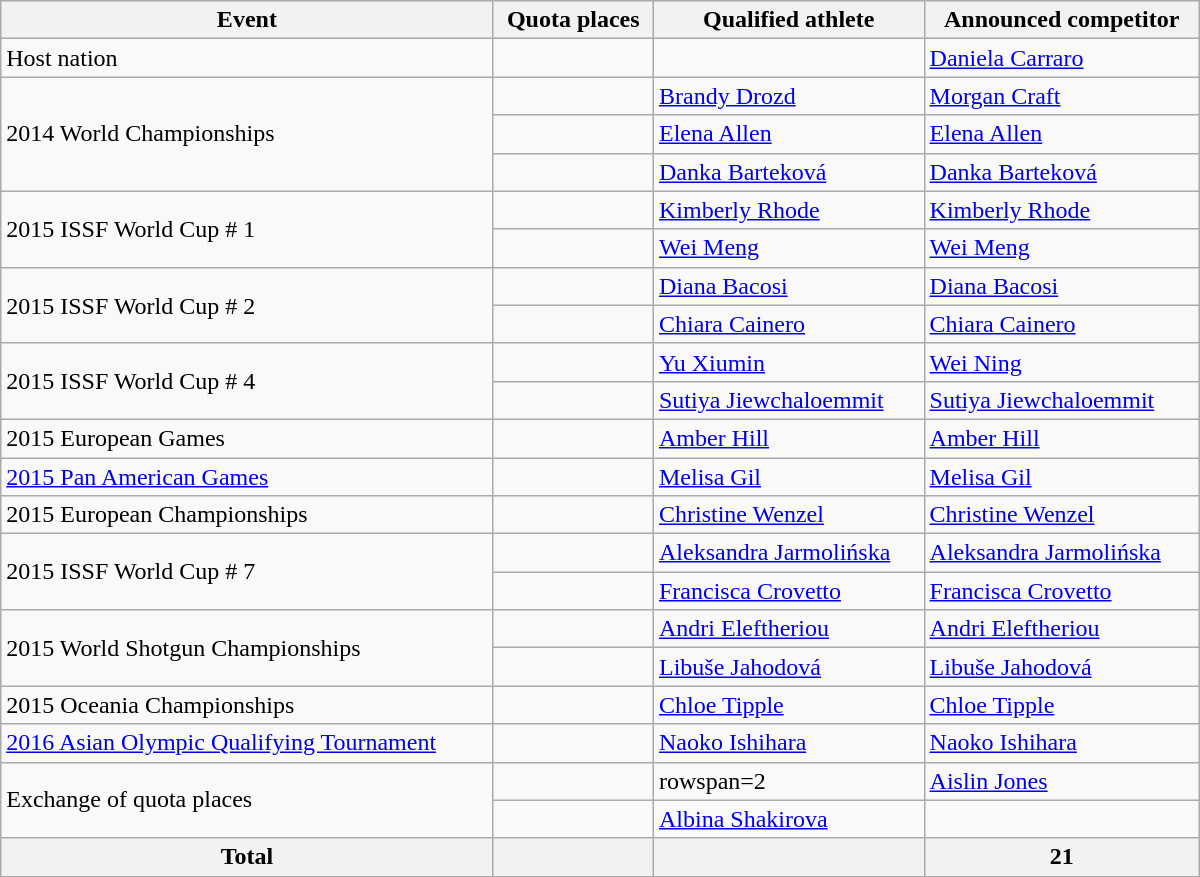<table class=wikitable style="text-align:left" width=800>
<tr>
<th>Event</th>
<th>Quota places</th>
<th>Qualified athlete</th>
<th>Announced competitor</th>
</tr>
<tr>
<td>Host nation</td>
<td></td>
<td></td>
<td><a href='#'>Daniela Carraro</a></td>
</tr>
<tr ≤>
<td rowspan="3">2014 World Championships</td>
<td></td>
<td><a href='#'>Brandy Drozd</a></td>
<td><a href='#'>Morgan Craft</a></td>
</tr>
<tr>
<td></td>
<td><a href='#'>Elena Allen</a></td>
<td><a href='#'>Elena Allen</a></td>
</tr>
<tr>
<td></td>
<td><a href='#'>Danka Barteková</a></td>
<td><a href='#'>Danka Barteková</a></td>
</tr>
<tr>
<td rowspan="2">2015 ISSF World Cup # 1</td>
<td></td>
<td><a href='#'>Kimberly Rhode</a></td>
<td><a href='#'>Kimberly Rhode</a></td>
</tr>
<tr>
<td></td>
<td><a href='#'>Wei Meng</a></td>
<td><a href='#'>Wei Meng</a></td>
</tr>
<tr>
<td rowspan="2">2015 ISSF World Cup # 2</td>
<td></td>
<td><a href='#'>Diana Bacosi</a></td>
<td><a href='#'>Diana Bacosi</a></td>
</tr>
<tr>
<td></td>
<td><a href='#'>Chiara Cainero</a></td>
<td><a href='#'>Chiara Cainero</a></td>
</tr>
<tr>
<td rowspan="2">2015 ISSF World Cup # 4</td>
<td></td>
<td><a href='#'>Yu Xiumin</a></td>
<td><a href='#'>Wei Ning</a></td>
</tr>
<tr>
<td></td>
<td><a href='#'>Sutiya Jiewchaloemmit</a></td>
<td><a href='#'>Sutiya Jiewchaloemmit</a></td>
</tr>
<tr>
<td>2015 European Games</td>
<td></td>
<td><a href='#'>Amber Hill</a></td>
<td><a href='#'>Amber Hill</a></td>
</tr>
<tr>
<td rowspan="1"><a href='#'>2015 Pan American Games</a></td>
<td></td>
<td><a href='#'>Melisa Gil</a></td>
<td><a href='#'>Melisa Gil</a></td>
</tr>
<tr>
<td rowspan="1">2015 European Championships</td>
<td></td>
<td><a href='#'>Christine Wenzel</a></td>
<td><a href='#'>Christine Wenzel</a></td>
</tr>
<tr>
<td rowspan="2">2015 ISSF World Cup # 7</td>
<td></td>
<td><a href='#'>Aleksandra Jarmolińska</a></td>
<td><a href='#'>Aleksandra Jarmolińska</a></td>
</tr>
<tr>
<td></td>
<td><a href='#'>Francisca Crovetto</a></td>
<td><a href='#'>Francisca Crovetto</a></td>
</tr>
<tr>
<td rowspan="2">2015 World Shotgun Championships</td>
<td></td>
<td><a href='#'>Andri Eleftheriou</a></td>
<td><a href='#'>Andri Eleftheriou</a></td>
</tr>
<tr>
<td></td>
<td><a href='#'>Libuše Jahodová</a></td>
<td><a href='#'>Libuše Jahodová</a></td>
</tr>
<tr>
<td rowspan="1">2015 Oceania Championships</td>
<td></td>
<td><a href='#'>Chloe Tipple</a></td>
<td><a href='#'>Chloe Tipple</a></td>
</tr>
<tr>
<td rowspan="1"><a href='#'>2016 Asian Olympic Qualifying Tournament</a></td>
<td></td>
<td><a href='#'>Naoko Ishihara</a></td>
<td><a href='#'>Naoko Ishihara</a></td>
</tr>
<tr>
<td rowspan=2>Exchange of quota places</td>
<td></td>
<td>rowspan=2 </td>
<td><a href='#'>Aislin Jones</a></td>
</tr>
<tr>
<td></td>
<td><a href='#'>Albina Shakirova</a></td>
</tr>
<tr>
<th>Total</th>
<th></th>
<th></th>
<th>21</th>
</tr>
</table>
